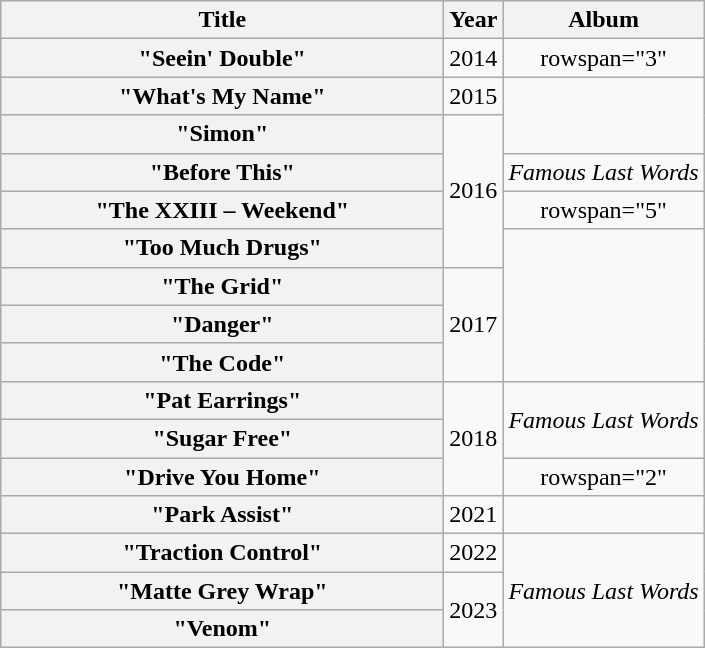<table class="wikitable plainrowheaders" style="text-align:center;">
<tr>
<th scope="col" style="width:18em;">Title</th>
<th scope="col">Year</th>
<th scope="col">Album</th>
</tr>
<tr>
<th scope="row">"Seein' Double"</th>
<td>2014</td>
<td>rowspan="3" </td>
</tr>
<tr>
<th scope="row">"What's My Name"</th>
<td>2015</td>
</tr>
<tr>
<th scope="row">"Simon"</th>
<td rowspan="4">2016</td>
</tr>
<tr>
<th scope="row">"Before This"<br></th>
<td><em>Famous Last Words</em></td>
</tr>
<tr>
<th scope="row">"The XXIII – Weekend"<br></th>
<td>rowspan="5" </td>
</tr>
<tr>
<th scope="row">"Too Much Drugs"<br></th>
</tr>
<tr>
<th scope="row">"The Grid"</th>
<td rowspan="3">2017</td>
</tr>
<tr>
<th scope="row">"Danger"<br></th>
</tr>
<tr>
<th scope="row">"The Code"</th>
</tr>
<tr>
<th scope="row">"Pat Earrings"</th>
<td rowspan="3">2018</td>
<td rowspan="2"><em>Famous Last Words</em></td>
</tr>
<tr>
<th scope="row">"Sugar Free"</th>
</tr>
<tr>
<th scope="row">"Drive You Home"</th>
<td>rowspan="2" </td>
</tr>
<tr>
<th scope="row">"Park Assist"<br></th>
<td>2021</td>
</tr>
<tr>
<th scope="row">"Traction Control"</th>
<td>2022</td>
<td rowspan="3"><em>Famous Last Words</em></td>
</tr>
<tr>
<th scope="row">"Matte Grey Wrap"</th>
<td rowspan="2">2023</td>
</tr>
<tr>
<th scope="row">"Venom"</th>
</tr>
</table>
